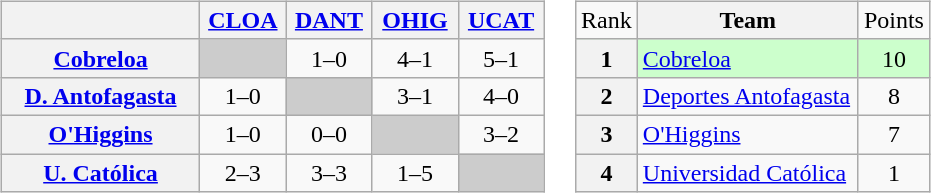<table>
<tr>
<td><br><table class="wikitable" style="text-align:center">
<tr>
<th width="125"> </th>
<th width="50"><a href='#'>CLOA</a></th>
<th width="50"><a href='#'>DANT</a></th>
<th width="50"><a href='#'>OHIG</a></th>
<th width="50"><a href='#'>UCAT</a></th>
</tr>
<tr>
<th><a href='#'>Cobreloa</a></th>
<td bgcolor="#CCCCCC"></td>
<td>1–0</td>
<td>4–1</td>
<td>5–1</td>
</tr>
<tr>
<th><a href='#'>D. Antofagasta</a></th>
<td>1–0</td>
<td bgcolor="#CCCCCC"></td>
<td>3–1</td>
<td>4–0</td>
</tr>
<tr>
<th><a href='#'>O'Higgins</a></th>
<td>1–0</td>
<td>0–0</td>
<td bgcolor="#CCCCCC"></td>
<td>3–2</td>
</tr>
<tr>
<th><a href='#'>U. Católica</a></th>
<td>2–3</td>
<td>3–3</td>
<td>1–5</td>
<td bgcolor="#CCCCCC"></td>
</tr>
</table>
</td>
<td><br><table class="wikitable" style="text-align: center;">
<tr>
<td>Rank</td>
<th width=140>Team</th>
<td>Points</td>
</tr>
<tr bgcolor="#ccffcc">
<th>1</th>
<td style="text-align: left;"><a href='#'>Cobreloa</a></td>
<td>10</td>
</tr>
<tr>
<th>2</th>
<td style="text-align: left;"><a href='#'>Deportes Antofagasta</a></td>
<td>8</td>
</tr>
<tr>
<th>3</th>
<td style="text-align: left;"><a href='#'>O'Higgins</a></td>
<td>7</td>
</tr>
<tr>
<th>4</th>
<td style="text-align: left;"><a href='#'>Universidad Católica</a></td>
<td>1</td>
</tr>
</table>
</td>
</tr>
</table>
